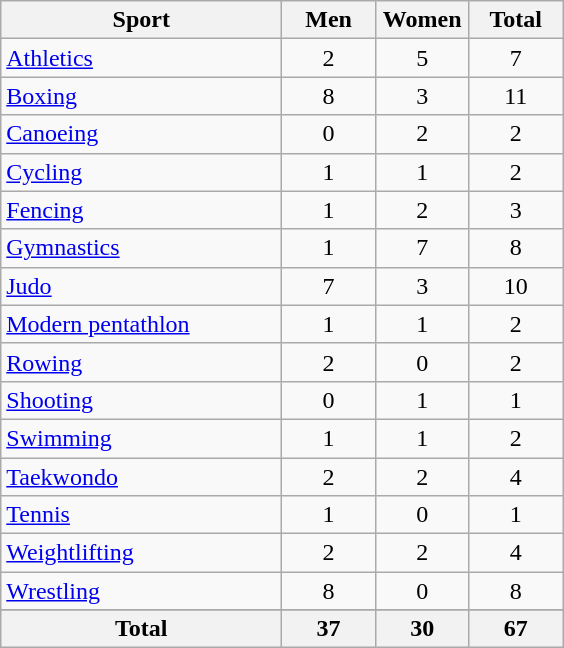<table class="wikitable sortable" style="text-align:center;">
<tr>
<th width=180>Sport</th>
<th width=55>Men</th>
<th width=55>Women</th>
<th width=55>Total</th>
</tr>
<tr>
<td align=left><a href='#'>Athletics</a></td>
<td>2</td>
<td>5</td>
<td>7</td>
</tr>
<tr>
<td align=left><a href='#'>Boxing</a></td>
<td>8</td>
<td>3</td>
<td>11</td>
</tr>
<tr>
<td align=left><a href='#'>Canoeing</a></td>
<td>0</td>
<td>2</td>
<td>2</td>
</tr>
<tr>
<td align=left><a href='#'>Cycling</a></td>
<td>1</td>
<td>1</td>
<td>2</td>
</tr>
<tr>
<td align=left><a href='#'>Fencing</a></td>
<td>1</td>
<td>2</td>
<td>3</td>
</tr>
<tr>
<td align=left><a href='#'>Gymnastics</a></td>
<td>1</td>
<td>7</td>
<td>8</td>
</tr>
<tr>
<td align=left><a href='#'>Judo</a></td>
<td>7</td>
<td>3</td>
<td>10</td>
</tr>
<tr>
<td align=left><a href='#'>Modern pentathlon</a></td>
<td>1</td>
<td>1</td>
<td>2</td>
</tr>
<tr>
<td align=left><a href='#'>Rowing</a></td>
<td>2</td>
<td>0</td>
<td>2</td>
</tr>
<tr>
<td align=left><a href='#'>Shooting</a></td>
<td>0</td>
<td>1</td>
<td>1</td>
</tr>
<tr>
<td align=left><a href='#'>Swimming</a></td>
<td>1</td>
<td>1</td>
<td>2</td>
</tr>
<tr>
<td align=left><a href='#'>Taekwondo</a></td>
<td>2</td>
<td>2</td>
<td>4</td>
</tr>
<tr>
<td align=left><a href='#'>Tennis</a></td>
<td>1</td>
<td>0</td>
<td>1</td>
</tr>
<tr>
<td align=left><a href='#'>Weightlifting</a></td>
<td>2</td>
<td>2</td>
<td>4</td>
</tr>
<tr>
<td align=left><a href='#'>Wrestling</a></td>
<td>8</td>
<td>0</td>
<td>8</td>
</tr>
<tr>
</tr>
<tr class="sortbottom">
<th>Total</th>
<th>37</th>
<th>30</th>
<th>67</th>
</tr>
</table>
